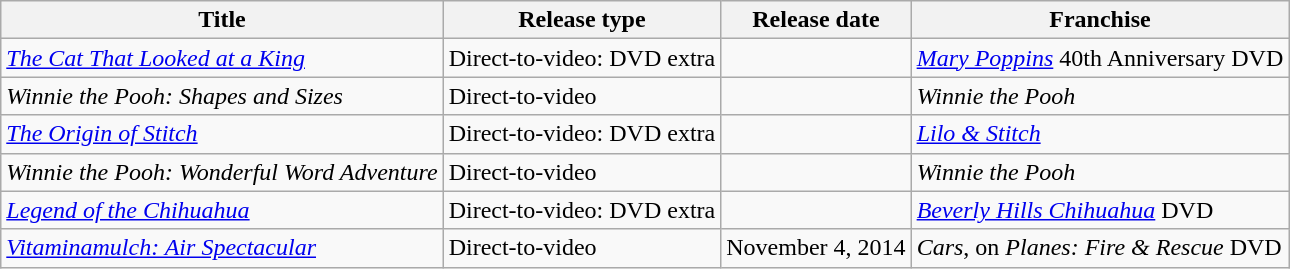<table class="wikitable sortable">
<tr>
<th>Title</th>
<th>Release type</th>
<th>Release date</th>
<th>Franchise</th>
</tr>
<tr>
<td><em><a href='#'>The Cat That Looked at a King</a></em></td>
<td>Direct-to-video: DVD extra</td>
<td></td>
<td><em><a href='#'>Mary Poppins</a></em> 40th Anniversary DVD</td>
</tr>
<tr>
<td><em>Winnie the Pooh: Shapes and Sizes</em></td>
<td>Direct-to-video</td>
<td></td>
<td><em>Winnie the Pooh</em></td>
</tr>
<tr>
<td><em><a href='#'>The Origin of Stitch</a></em></td>
<td>Direct-to-video: DVD extra</td>
<td></td>
<td><em><a href='#'>Lilo & Stitch</a></em></td>
</tr>
<tr>
<td><em>Winnie the Pooh: Wonderful Word Adventure</em></td>
<td>Direct-to-video</td>
<td></td>
<td><em>Winnie the Pooh</em></td>
</tr>
<tr>
<td><em><a href='#'>Legend of the Chihuahua</a></em></td>
<td>Direct-to-video: DVD extra</td>
<td></td>
<td><em><a href='#'>Beverly Hills Chihuahua</a></em> DVD</td>
</tr>
<tr>
<td><em><a href='#'>Vitaminamulch: Air Spectacular</a></em></td>
<td>Direct-to-video</td>
<td>November 4, 2014</td>
<td><em>Cars</em>, on <em>Planes: Fire & Rescue</em> DVD</td>
</tr>
</table>
